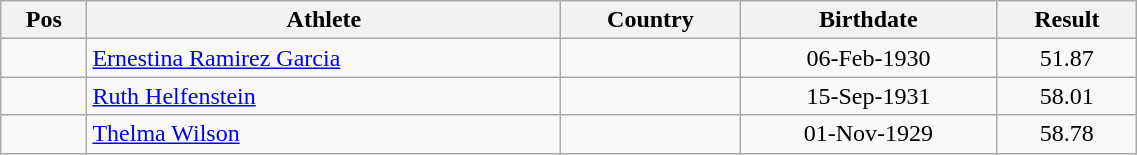<table class="wikitable"  style="text-align:center; width:60%;">
<tr>
<th>Pos</th>
<th>Athlete</th>
<th>Country</th>
<th>Birthdate</th>
<th>Result</th>
</tr>
<tr>
<td align=center></td>
<td align=left><a href='#'>Ernestina Ramirez Garcia</a></td>
<td align=left></td>
<td>06-Feb-1930</td>
<td>51.87</td>
</tr>
<tr>
<td align=center></td>
<td align=left><a href='#'>Ruth Helfenstein</a></td>
<td align=left></td>
<td>15-Sep-1931</td>
<td>58.01</td>
</tr>
<tr>
<td align=center></td>
<td align=left><a href='#'>Thelma Wilson</a></td>
<td align=left></td>
<td>01-Nov-1929</td>
<td>58.78</td>
</tr>
</table>
